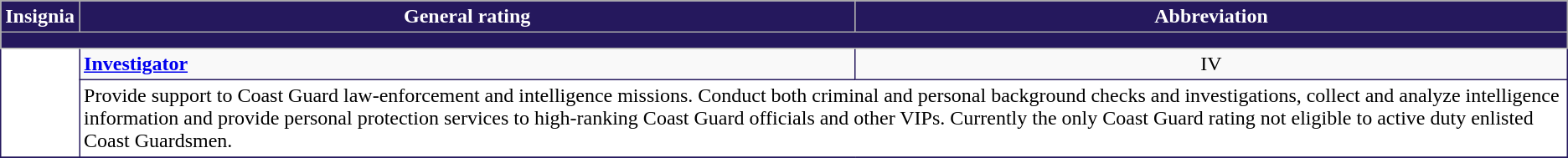<table class="wikitable" style="border: 1px solid #25185d; ">
<tr>
<th style="background-color: #25185d; color: white">Insignia</th>
<th style="background-color: #25185d; color: white">General rating</th>
<th style="background-color: #25185d; color: white">Abbreviation</th>
</tr>
<tr>
<td colspan="3" style="background:#25185d;" height=5px></td>
</tr>
<tr>
<td style="border: 1px solid #25185d; background-color: #FFFFFF" rowspan="2"></td>
<td style="border: 1px solid #25185d;"><strong><a href='#'>Investigator</a></strong></td>
<td style="border: 1px solid #25185d; text-align: center">IV</td>
</tr>
<tr style="border: 1px solid #25185d; background-color: #FFFFFF" |>
<td style="border: 1px solid #25185d;" colspan="2" valign="top">Provide support to Coast Guard law-enforcement and intelligence missions. Conduct both criminal and personal background checks and investigations, collect and analyze intelligence information and provide personal protection services to high-ranking Coast Guard officials and other VIPs.  Currently the only Coast Guard rating not eligible to active duty enlisted Coast Guardsmen.</td>
</tr>
<tr>
</tr>
</table>
